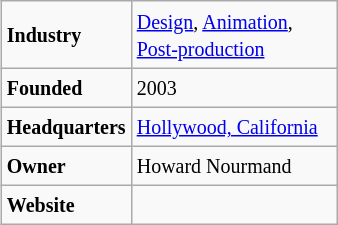<table class="wikitable" style="margin-left: auto; margin-right: auto; border: none; width: 225px; height: 150px;float:right; margin-left: 10px;">
<tr>
<td><strong><small>Industry</small></strong></td>
<td><small><a href='#'>Design</a>, <a href='#'>Animation</a>, <a href='#'>Post-production</a></small></td>
</tr>
<tr>
<td><strong><small>Founded</small></strong></td>
<td><small>2003</small></td>
</tr>
<tr>
<td><strong><small>Headquarters</small></strong></td>
<td><small><a href='#'>Hollywood, California</a></small></td>
</tr>
<tr>
<td><strong><small>Owner</small></strong></td>
<td><small>Howard Nourmand</small></td>
</tr>
<tr>
<td><strong><small>Website</small></strong></td>
<td><small></small></td>
</tr>
</table>
